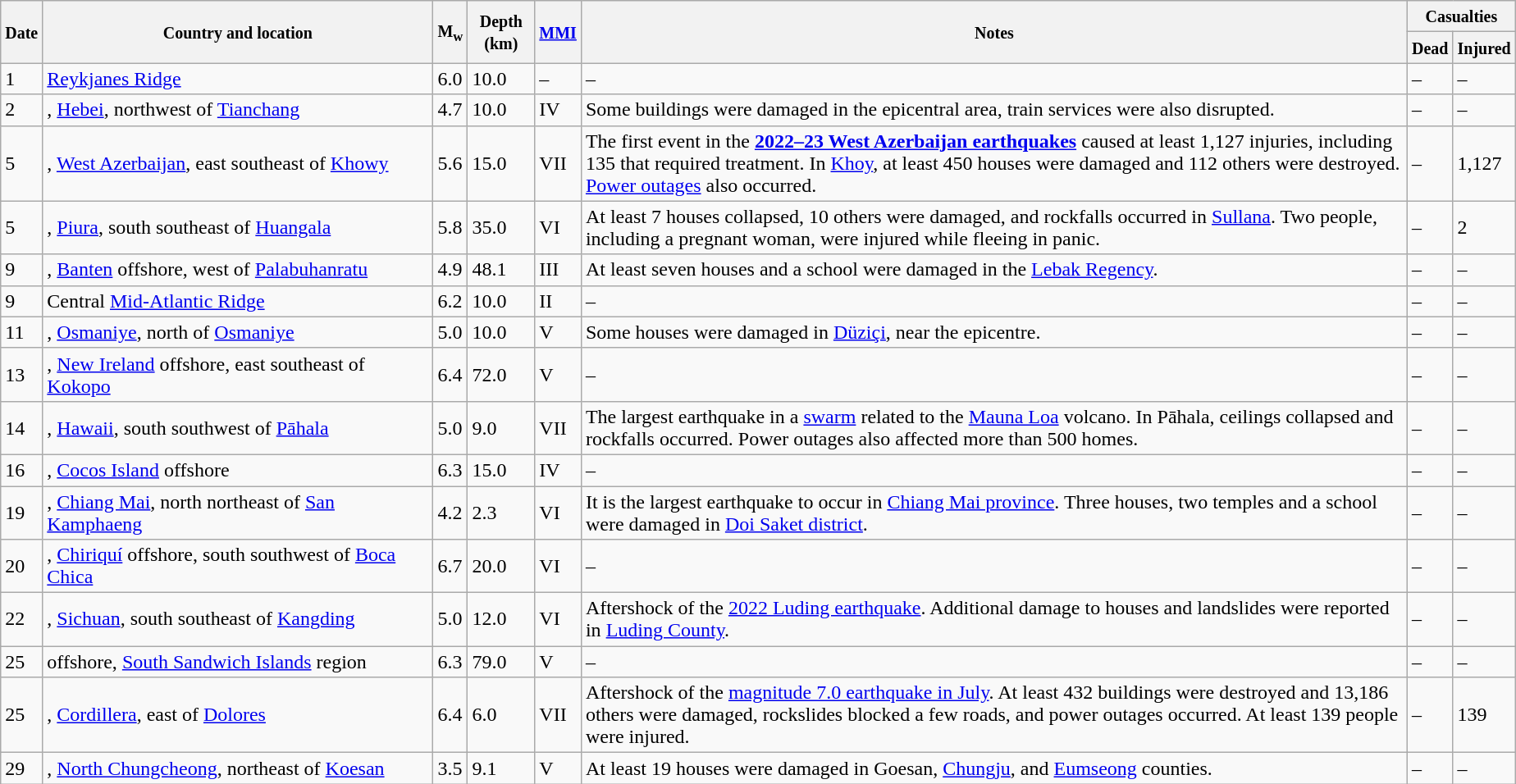<table class="wikitable sortable" style="border:1px black; margin-left:1em;">
<tr>
<th rowspan="2"><small>Date</small></th>
<th rowspan="2" style="width: 310px"><small>Country and location</small></th>
<th rowspan="2"><small>M<sub>w</sub></small></th>
<th rowspan="2"><small>Depth (km)</small></th>
<th rowspan="2"><small><a href='#'>MMI</a></small></th>
<th rowspan="2" class="unsortable"><small>Notes</small></th>
<th colspan="2"><small>Casualties</small></th>
</tr>
<tr>
<th><small>Dead</small></th>
<th><small>Injured</small></th>
</tr>
<tr>
<td>1</td>
<td><a href='#'>Reykjanes Ridge</a></td>
<td>6.0</td>
<td>10.0</td>
<td>–</td>
<td>–</td>
<td>–</td>
<td>–</td>
</tr>
<tr>
<td>2</td>
<td>, <a href='#'>Hebei</a>,  northwest of <a href='#'>Tianchang</a></td>
<td>4.7</td>
<td>10.0</td>
<td>IV</td>
<td>Some buildings were damaged in the epicentral area, train services were also disrupted.</td>
<td>–</td>
<td>–</td>
</tr>
<tr>
<td>5</td>
<td>, <a href='#'>West Azerbaijan</a>,  east southeast of <a href='#'>Khowy</a></td>
<td>5.6</td>
<td>15.0</td>
<td>VII</td>
<td>The first event in the <strong><a href='#'>2022–23 West Azerbaijan earthquakes</a></strong> caused at least 1,127 injuries, including 135 that required treatment. In <a href='#'>Khoy</a>, at least 450 houses were damaged and 112 others were destroyed. <a href='#'>Power outages</a> also occurred.</td>
<td>–</td>
<td>1,127</td>
</tr>
<tr>
<td>5</td>
<td>, <a href='#'>Piura</a>,  south southeast of <a href='#'>Huangala</a></td>
<td>5.8</td>
<td>35.0</td>
<td>VI</td>
<td>At least 7 houses collapsed, 10 others were damaged, and rockfalls occurred in <a href='#'>Sullana</a>. Two people, including a pregnant woman, were injured while fleeing in panic.</td>
<td>–</td>
<td>2</td>
</tr>
<tr>
<td>9</td>
<td>, <a href='#'>Banten</a> offshore,  west of <a href='#'>Palabuhanratu</a></td>
<td>4.9</td>
<td>48.1</td>
<td>III</td>
<td>At least seven houses and a school were damaged in the <a href='#'>Lebak Regency</a>.</td>
<td>–</td>
<td>–</td>
</tr>
<tr>
<td>9</td>
<td>Central <a href='#'>Mid-Atlantic Ridge</a></td>
<td>6.2</td>
<td>10.0</td>
<td>II</td>
<td>–</td>
<td>–</td>
<td>–</td>
</tr>
<tr>
<td>11</td>
<td>, <a href='#'>Osmaniye</a>,  north of <a href='#'>Osmaniye</a></td>
<td>5.0</td>
<td>10.0</td>
<td>V</td>
<td>Some houses were damaged in <a href='#'>Düziçi</a>, near the epicentre.</td>
<td>–</td>
<td>–</td>
</tr>
<tr>
<td>13</td>
<td>, <a href='#'>New Ireland</a> offshore,  east southeast of <a href='#'>Kokopo</a></td>
<td>6.4</td>
<td>72.0</td>
<td>V</td>
<td>–</td>
<td>–</td>
<td>–</td>
</tr>
<tr>
<td>14</td>
<td>, <a href='#'>Hawaii</a>,  south southwest of <a href='#'>Pāhala</a></td>
<td>5.0</td>
<td>9.0</td>
<td>VII</td>
<td>The largest earthquake in a <a href='#'>swarm</a> related to the <a href='#'>Mauna Loa</a> volcano. In Pāhala, ceilings collapsed and rockfalls occurred. Power outages also affected more than 500 homes.</td>
<td>–</td>
<td>–</td>
</tr>
<tr>
<td>16</td>
<td>, <a href='#'>Cocos Island</a> offshore</td>
<td>6.3</td>
<td>15.0</td>
<td>IV</td>
<td>–</td>
<td>–</td>
<td>–</td>
</tr>
<tr>
<td>19</td>
<td>, <a href='#'>Chiang Mai</a>,  north northeast of <a href='#'>San Kamphaeng</a></td>
<td>4.2</td>
<td>2.3</td>
<td>VI</td>
<td>It is the largest earthquake to occur in <a href='#'>Chiang Mai province</a>. Three houses, two temples and a school were damaged in <a href='#'>Doi Saket district</a>.</td>
<td>–</td>
<td>–</td>
</tr>
<tr>
<td>20</td>
<td>, <a href='#'>Chiriquí</a> offshore,  south southwest of <a href='#'>Boca Chica</a></td>
<td>6.7</td>
<td>20.0</td>
<td>VI</td>
<td>–</td>
<td>–</td>
<td>–</td>
</tr>
<tr>
<td>22</td>
<td>, <a href='#'>Sichuan</a>,  south southeast of <a href='#'>Kangding</a></td>
<td>5.0</td>
<td>12.0</td>
<td>VI</td>
<td>Aftershock of the <a href='#'>2022 Luding earthquake</a>. Additional damage to houses and landslides were reported in <a href='#'>Luding County</a>.</td>
<td>–</td>
<td>–</td>
</tr>
<tr>
<td>25</td>
<td> offshore, <a href='#'>South Sandwich Islands</a> region</td>
<td>6.3</td>
<td>79.0</td>
<td>V</td>
<td>–</td>
<td>–</td>
<td>–</td>
</tr>
<tr>
<td>25</td>
<td>, <a href='#'>Cordillera</a>,  east of <a href='#'>Dolores</a></td>
<td>6.4</td>
<td>6.0</td>
<td>VII</td>
<td>Aftershock of the <a href='#'>magnitude 7.0 earthquake in July</a>. At least 432 buildings were destroyed and 13,186 others were damaged, rockslides blocked a few roads, and power outages occurred. At least 139 people were injured.</td>
<td>–</td>
<td>139</td>
</tr>
<tr>
<td>29</td>
<td>, <a href='#'>North Chungcheong</a>,  northeast of <a href='#'>Koesan</a></td>
<td>3.5</td>
<td>9.1</td>
<td>V</td>
<td>At least 19 houses were damaged in Goesan, <a href='#'>Chungju</a>, and <a href='#'>Eumseong</a> counties.</td>
<td>–</td>
<td>–</td>
</tr>
<tr>
</tr>
</table>
